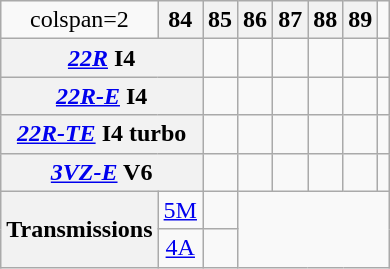<table class="wikitable sortable" style="font-size:100%;text-align:center;">
<tr>
<td>colspan=2 </td>
<th>84</th>
<th>85</th>
<th>86</th>
<th>87</th>
<th>88</th>
<th>89</th>
</tr>
<tr>
<th colspan=2><a href='#'><em>22R</em></a> I4</th>
<td></td>
<td></td>
<td></td>
<td></td>
<td></td>
<td></td>
</tr>
<tr>
<th colspan=2><a href='#'><em>22R-E</em></a> I4</th>
<td></td>
<td></td>
<td></td>
<td></td>
<td></td>
<td></td>
</tr>
<tr>
<th colspan=2><a href='#'><em>22R-TE</em></a> I4 turbo</th>
<td></td>
<td></td>
<td></td>
<td></td>
<td></td>
<td></td>
</tr>
<tr>
<th colspan=2><a href='#'><em>3VZ-E</em></a> V6</th>
<td></td>
<td></td>
<td></td>
<td></td>
<td></td>
<td></td>
</tr>
<tr>
<th rowspan=2>Transmissions</th>
<td><a href='#'>5M</a></td>
<td></td>
</tr>
<tr>
<td><a href='#'>4A</a></td>
<td></td>
</tr>
</table>
